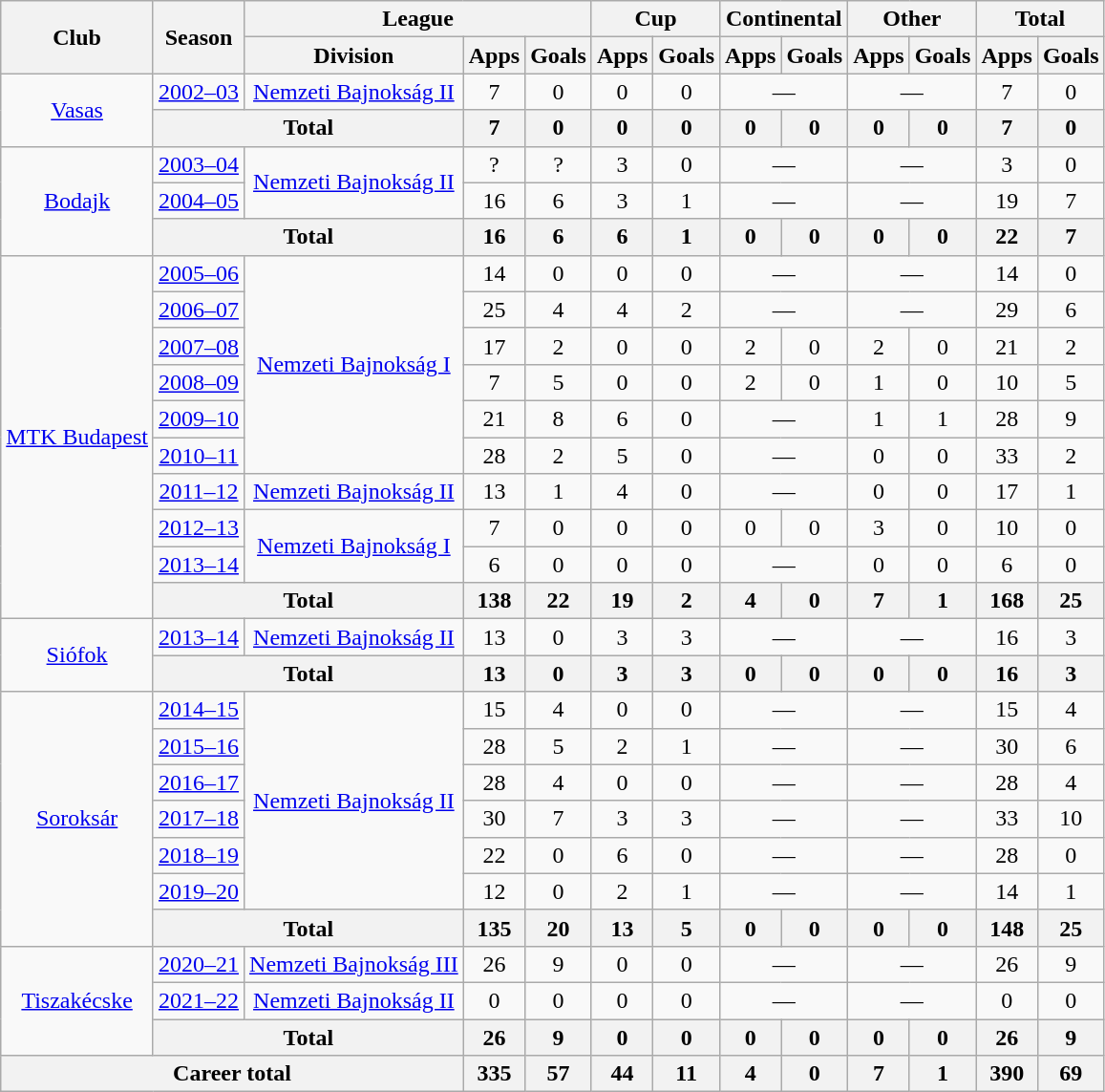<table class="wikitable" style="text-align:center">
<tr>
<th rowspan="2">Club</th>
<th rowspan="2">Season</th>
<th colspan="3">League</th>
<th colspan="2">Cup</th>
<th colspan="2">Continental</th>
<th colspan="2">Other</th>
<th colspan="2">Total</th>
</tr>
<tr>
<th>Division</th>
<th>Apps</th>
<th>Goals</th>
<th>Apps</th>
<th>Goals</th>
<th>Apps</th>
<th>Goals</th>
<th>Apps</th>
<th>Goals</th>
<th>Apps</th>
<th>Goals</th>
</tr>
<tr>
<td rowspan="2"><a href='#'>Vasas</a></td>
<td><a href='#'>2002–03</a></td>
<td rowspan="1"><a href='#'>Nemzeti Bajnokság II</a></td>
<td>7</td>
<td>0</td>
<td>0</td>
<td>0</td>
<td colspan="2">—</td>
<td colspan="2">—</td>
<td>7</td>
<td>0</td>
</tr>
<tr>
<th colspan="2">Total</th>
<th>7</th>
<th>0</th>
<th>0</th>
<th>0</th>
<th>0</th>
<th>0</th>
<th>0</th>
<th>0</th>
<th>7</th>
<th>0</th>
</tr>
<tr>
<td rowspan="3"><a href='#'>Bodajk</a></td>
<td><a href='#'>2003–04</a></td>
<td rowspan="2"><a href='#'>Nemzeti Bajnokság II</a></td>
<td>?</td>
<td>?</td>
<td>3</td>
<td>0</td>
<td colspan="2">—</td>
<td colspan="2">—</td>
<td>3</td>
<td>0</td>
</tr>
<tr>
<td><a href='#'>2004–05</a></td>
<td>16</td>
<td>6</td>
<td>3</td>
<td>1</td>
<td colspan="2">—</td>
<td colspan="2">—</td>
<td>19</td>
<td>7</td>
</tr>
<tr>
<th colspan="2">Total</th>
<th>16</th>
<th>6</th>
<th>6</th>
<th>1</th>
<th>0</th>
<th>0</th>
<th>0</th>
<th>0</th>
<th>22</th>
<th>7</th>
</tr>
<tr>
<td rowspan="10"><a href='#'>MTK Budapest</a></td>
<td><a href='#'>2005–06</a></td>
<td rowspan="6"><a href='#'>Nemzeti Bajnokság I</a></td>
<td>14</td>
<td>0</td>
<td>0</td>
<td>0</td>
<td colspan="2">—</td>
<td colspan="2">—</td>
<td>14</td>
<td>0</td>
</tr>
<tr>
<td><a href='#'>2006–07</a></td>
<td>25</td>
<td>4</td>
<td>4</td>
<td>2</td>
<td colspan="2">—</td>
<td colspan="2">—</td>
<td>29</td>
<td>6</td>
</tr>
<tr>
<td><a href='#'>2007–08</a></td>
<td>17</td>
<td>2</td>
<td>0</td>
<td>0</td>
<td>2</td>
<td>0</td>
<td>2</td>
<td>0</td>
<td>21</td>
<td>2</td>
</tr>
<tr>
<td><a href='#'>2008–09</a></td>
<td>7</td>
<td>5</td>
<td>0</td>
<td>0</td>
<td>2</td>
<td>0</td>
<td>1</td>
<td>0</td>
<td>10</td>
<td>5</td>
</tr>
<tr>
<td><a href='#'>2009–10</a></td>
<td>21</td>
<td>8</td>
<td>6</td>
<td>0</td>
<td colspan="2">—</td>
<td>1</td>
<td>1</td>
<td>28</td>
<td>9</td>
</tr>
<tr>
<td><a href='#'>2010–11</a></td>
<td>28</td>
<td>2</td>
<td>5</td>
<td>0</td>
<td colspan="2">—</td>
<td>0</td>
<td>0</td>
<td>33</td>
<td>2</td>
</tr>
<tr>
<td><a href='#'>2011–12</a></td>
<td rowspan="1"><a href='#'>Nemzeti Bajnokság II</a></td>
<td>13</td>
<td>1</td>
<td>4</td>
<td>0</td>
<td colspan="2">—</td>
<td>0</td>
<td>0</td>
<td>17</td>
<td>1</td>
</tr>
<tr>
<td><a href='#'>2012–13</a></td>
<td rowspan="2"><a href='#'>Nemzeti Bajnokság I</a></td>
<td>7</td>
<td>0</td>
<td>0</td>
<td>0</td>
<td>0</td>
<td>0</td>
<td>3</td>
<td>0</td>
<td>10</td>
<td>0</td>
</tr>
<tr>
<td><a href='#'>2013–14</a></td>
<td>6</td>
<td>0</td>
<td>0</td>
<td>0</td>
<td colspan="2">—</td>
<td>0</td>
<td>0</td>
<td>6</td>
<td>0</td>
</tr>
<tr>
<th colspan="2">Total</th>
<th>138</th>
<th>22</th>
<th>19</th>
<th>2</th>
<th>4</th>
<th>0</th>
<th>7</th>
<th>1</th>
<th>168</th>
<th>25</th>
</tr>
<tr>
<td rowspan="2"><a href='#'>Siófok</a></td>
<td><a href='#'>2013–14</a></td>
<td rowspan="1"><a href='#'>Nemzeti Bajnokság II</a></td>
<td>13</td>
<td>0</td>
<td>3</td>
<td>3</td>
<td colspan="2">—</td>
<td colspan="2">—</td>
<td>16</td>
<td>3</td>
</tr>
<tr>
<th colspan="2">Total</th>
<th>13</th>
<th>0</th>
<th>3</th>
<th>3</th>
<th>0</th>
<th>0</th>
<th>0</th>
<th>0</th>
<th>16</th>
<th>3</th>
</tr>
<tr>
<td rowspan="7"><a href='#'>Soroksár</a></td>
<td><a href='#'>2014–15</a></td>
<td rowspan="6"><a href='#'>Nemzeti Bajnokság II</a></td>
<td>15</td>
<td>4</td>
<td>0</td>
<td>0</td>
<td colspan="2">—</td>
<td colspan="2">—</td>
<td>15</td>
<td>4</td>
</tr>
<tr>
<td><a href='#'>2015–16</a></td>
<td>28</td>
<td>5</td>
<td>2</td>
<td>1</td>
<td colspan="2">—</td>
<td colspan="2">—</td>
<td>30</td>
<td>6</td>
</tr>
<tr>
<td><a href='#'>2016–17</a></td>
<td>28</td>
<td>4</td>
<td>0</td>
<td>0</td>
<td colspan="2">—</td>
<td colspan="2">—</td>
<td>28</td>
<td>4</td>
</tr>
<tr>
<td><a href='#'>2017–18</a></td>
<td>30</td>
<td>7</td>
<td>3</td>
<td>3</td>
<td colspan="2">—</td>
<td colspan="2">—</td>
<td>33</td>
<td>10</td>
</tr>
<tr>
<td><a href='#'>2018–19</a></td>
<td>22</td>
<td>0</td>
<td>6</td>
<td>0</td>
<td colspan="2">—</td>
<td colspan="2">—</td>
<td>28</td>
<td>0</td>
</tr>
<tr>
<td><a href='#'>2019–20</a></td>
<td>12</td>
<td>0</td>
<td>2</td>
<td>1</td>
<td colspan="2">—</td>
<td colspan="2">—</td>
<td>14</td>
<td>1</td>
</tr>
<tr>
<th colspan="2">Total</th>
<th>135</th>
<th>20</th>
<th>13</th>
<th>5</th>
<th>0</th>
<th>0</th>
<th>0</th>
<th>0</th>
<th>148</th>
<th>25</th>
</tr>
<tr>
<td rowspan="3"><a href='#'>Tiszakécske</a></td>
<td><a href='#'>2020–21</a></td>
<td rowspan="1"><a href='#'>Nemzeti Bajnokság III</a></td>
<td>26</td>
<td>9</td>
<td>0</td>
<td>0</td>
<td colspan="2">—</td>
<td colspan="2">—</td>
<td>26</td>
<td>9</td>
</tr>
<tr>
<td><a href='#'>2021–22</a></td>
<td rowspan="1"><a href='#'>Nemzeti Bajnokság II</a></td>
<td>0</td>
<td>0</td>
<td>0</td>
<td>0</td>
<td colspan="2">—</td>
<td colspan="2">—</td>
<td>0</td>
<td>0</td>
</tr>
<tr>
<th colspan="2">Total</th>
<th>26</th>
<th>9</th>
<th>0</th>
<th>0</th>
<th>0</th>
<th>0</th>
<th>0</th>
<th>0</th>
<th>26</th>
<th>9</th>
</tr>
<tr>
<th colspan="3">Career total</th>
<th>335</th>
<th>57</th>
<th>44</th>
<th>11</th>
<th>4</th>
<th>0</th>
<th>7</th>
<th>1</th>
<th>390</th>
<th>69</th>
</tr>
</table>
